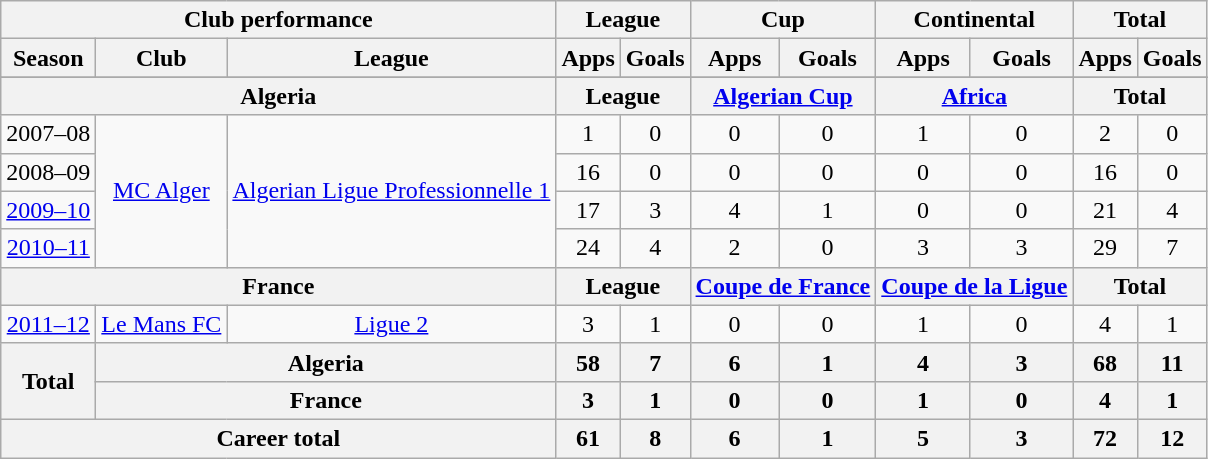<table class="wikitable" style="text-align:center">
<tr>
<th colspan=3>Club performance</th>
<th colspan=2>League</th>
<th colspan=2>Cup</th>
<th colspan=2>Continental</th>
<th colspan=2>Total</th>
</tr>
<tr>
<th>Season</th>
<th>Club</th>
<th>League</th>
<th>Apps</th>
<th>Goals</th>
<th>Apps</th>
<th>Goals</th>
<th>Apps</th>
<th>Goals</th>
<th>Apps</th>
<th>Goals</th>
</tr>
<tr>
</tr>
<tr>
<th colspan=3>Algeria</th>
<th colspan=2>League</th>
<th colspan=2><a href='#'>Algerian Cup</a></th>
<th colspan=2><a href='#'>Africa</a></th>
<th colspan=2>Total</th>
</tr>
<tr>
<td>2007–08</td>
<td rowspan="4"><a href='#'>MC Alger</a></td>
<td rowspan="4"><a href='#'>Algerian Ligue Professionnelle 1</a></td>
<td>1</td>
<td>0</td>
<td>0</td>
<td 0>0</td>
<td>1</td>
<td>0</td>
<td>2</td>
<td>0</td>
</tr>
<tr>
<td>2008–09</td>
<td>16</td>
<td>0</td>
<td>0</td>
<td>0</td>
<td>0</td>
<td>0</td>
<td>16</td>
<td>0</td>
</tr>
<tr>
<td><a href='#'>2009–10</a></td>
<td>17</td>
<td>3</td>
<td>4</td>
<td>1</td>
<td>0</td>
<td>0</td>
<td>21</td>
<td>4</td>
</tr>
<tr>
<td><a href='#'>2010–11</a></td>
<td>24</td>
<td>4</td>
<td>2</td>
<td>0</td>
<td>3</td>
<td>3</td>
<td>29</td>
<td>7</td>
</tr>
<tr>
<th colspan=3>France</th>
<th colspan=2>League</th>
<th colspan=2><a href='#'>Coupe de France</a></th>
<th colspan=2><a href='#'>Coupe de la Ligue</a></th>
<th colspan=2>Total</th>
</tr>
<tr>
<td><a href='#'>2011–12</a></td>
<td><a href='#'>Le Mans FC</a></td>
<td><a href='#'>Ligue 2</a></td>
<td>3</td>
<td>1</td>
<td>0</td>
<td>0</td>
<td>1</td>
<td>0</td>
<td>4</td>
<td>1</td>
</tr>
<tr>
<th rowspan=2>Total</th>
<th colspan=2>Algeria</th>
<th>58</th>
<th>7</th>
<th>6</th>
<th>1</th>
<th>4</th>
<th>3</th>
<th>68</th>
<th>11</th>
</tr>
<tr>
<th colspan=2>France</th>
<th>3</th>
<th>1</th>
<th>0</th>
<th>0</th>
<th>1</th>
<th>0</th>
<th>4</th>
<th>1</th>
</tr>
<tr>
<th colspan=3>Career total</th>
<th>61</th>
<th>8</th>
<th>6</th>
<th>1</th>
<th>5</th>
<th>3</th>
<th>72</th>
<th>12</th>
</tr>
</table>
